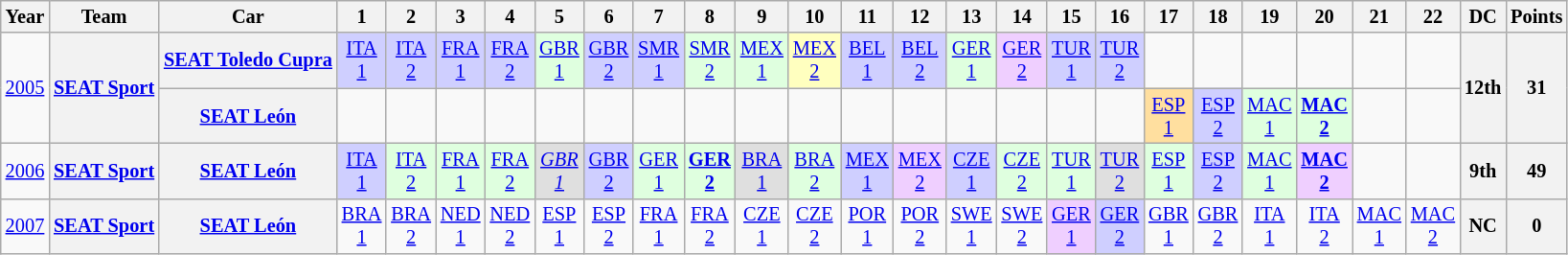<table class="wikitable" style="text-align:center; font-size:85%">
<tr>
<th>Year</th>
<th>Team</th>
<th>Car</th>
<th>1</th>
<th>2</th>
<th>3</th>
<th>4</th>
<th>5</th>
<th>6</th>
<th>7</th>
<th>8</th>
<th>9</th>
<th>10</th>
<th>11</th>
<th>12</th>
<th>13</th>
<th>14</th>
<th>15</th>
<th>16</th>
<th>17</th>
<th>18</th>
<th>19</th>
<th>20</th>
<th>21</th>
<th>22</th>
<th>DC</th>
<th>Points</th>
</tr>
<tr>
<td rowspan=2><a href='#'>2005</a></td>
<th rowspan=2><a href='#'>SEAT Sport</a></th>
<th><a href='#'>SEAT Toledo Cupra</a></th>
<td style="background:#CFCFFF;"><a href='#'>ITA<br>1</a><br></td>
<td style="background:#CFCFFF;"><a href='#'>ITA<br>2</a><br></td>
<td style="background:#CFCFFF;"><a href='#'>FRA<br>1</a><br></td>
<td style="background:#CFCFFF;"><a href='#'>FRA<br>2</a><br></td>
<td style="background:#DFFFDF;"><a href='#'>GBR<br>1</a><br></td>
<td style="background:#CFCFFF;"><a href='#'>GBR<br>2</a><br></td>
<td style="background:#CFCFFF;"><a href='#'>SMR<br>1</a><br></td>
<td style="background:#DFFFDF;"><a href='#'>SMR<br>2</a><br></td>
<td style="background:#DFFFDF;"><a href='#'>MEX<br>1</a><br></td>
<td style="background:#FFFFBF;"><a href='#'>MEX<br>2</a><br></td>
<td style="background:#CFCFFF;"><a href='#'>BEL<br>1</a><br></td>
<td style="background:#CFCFFF;"><a href='#'>BEL<br>2</a><br></td>
<td style="background:#DFFFDF;"><a href='#'>GER<br>1</a><br></td>
<td style="background:#EFCFFF;"><a href='#'>GER<br>2</a><br></td>
<td style="background:#CFCFFF;"><a href='#'>TUR<br>1</a><br></td>
<td style="background:#CFCFFF;"><a href='#'>TUR<br>2</a><br></td>
<td></td>
<td></td>
<td></td>
<td></td>
<td></td>
<td></td>
<th rowspan=2>12th</th>
<th rowspan=2>31</th>
</tr>
<tr>
<th><a href='#'>SEAT León</a></th>
<td></td>
<td></td>
<td></td>
<td></td>
<td></td>
<td></td>
<td></td>
<td></td>
<td></td>
<td></td>
<td></td>
<td></td>
<td></td>
<td></td>
<td></td>
<td></td>
<td style="background:#FFDF9F;"><a href='#'>ESP<br>1</a><br></td>
<td style="background:#CFCFFF;"><a href='#'>ESP<br>2</a><br></td>
<td style="background:#DFFFDF;"><a href='#'>MAC<br>1</a><br></td>
<td style="background:#DFFFDF;"><strong><a href='#'>MAC<br>2</a></strong><br></td>
<td></td>
<td></td>
</tr>
<tr>
<td><a href='#'>2006</a></td>
<th><a href='#'>SEAT Sport</a></th>
<th><a href='#'>SEAT León</a></th>
<td style="background:#CFCFFF;"><a href='#'>ITA<br>1</a><br></td>
<td style="background:#DFFFDF;"><a href='#'>ITA<br>2</a><br></td>
<td style="background:#DFFFDF;"><a href='#'>FRA<br>1</a><br></td>
<td style="background:#DFFFDF;"><a href='#'>FRA<br>2</a><br></td>
<td style="background:#DFDFDF;"><em><a href='#'>GBR<br>1</a></em><br></td>
<td style="background:#CFCFFF;"><a href='#'>GBR<br>2</a><br></td>
<td style="background:#DFFFDF;"><a href='#'>GER<br>1</a><br></td>
<td style="background:#DFFFDF;"><strong><a href='#'>GER<br>2</a></strong><br></td>
<td style="background:#DFDFDF;"><a href='#'>BRA<br>1</a><br></td>
<td style="background:#DFFFDF;"><a href='#'>BRA<br>2</a><br></td>
<td style="background:#CFCFFF;"><a href='#'>MEX<br>1</a><br></td>
<td style="background:#EFCFFF;"><a href='#'>MEX<br>2</a><br></td>
<td style="background:#CFCFFF;"><a href='#'>CZE<br>1</a><br></td>
<td style="background:#DFFFDF;"><a href='#'>CZE<br>2</a><br></td>
<td style="background:#DFFFDF;"><a href='#'>TUR<br>1</a><br></td>
<td style="background:#DFDFDF;"><a href='#'>TUR<br>2</a><br></td>
<td style="background:#DFFFDF;"><a href='#'>ESP<br>1</a><br></td>
<td style="background:#CFCFFF;"><a href='#'>ESP<br>2</a><br></td>
<td style="background:#DFFFDF;"><a href='#'>MAC<br>1</a><br></td>
<td style="background:#EFCFFF;"><strong><a href='#'>MAC<br>2</a></strong><br></td>
<td></td>
<td></td>
<th>9th</th>
<th>49</th>
</tr>
<tr>
<td><a href='#'>2007</a></td>
<th><a href='#'>SEAT Sport</a></th>
<th><a href='#'>SEAT León</a></th>
<td><a href='#'>BRA<br>1</a></td>
<td><a href='#'>BRA<br>2</a></td>
<td><a href='#'>NED<br>1</a></td>
<td><a href='#'>NED<br>2</a></td>
<td><a href='#'>ESP<br>1</a></td>
<td><a href='#'>ESP<br>2</a></td>
<td><a href='#'>FRA<br>1</a></td>
<td><a href='#'>FRA<br>2</a></td>
<td><a href='#'>CZE<br>1</a></td>
<td><a href='#'>CZE<br>2</a></td>
<td><a href='#'>POR<br>1</a></td>
<td><a href='#'>POR<br>2</a></td>
<td><a href='#'>SWE<br>1</a></td>
<td><a href='#'>SWE<br>2</a></td>
<td style="background:#EFCFFF;"><a href='#'>GER<br>1</a><br></td>
<td style="background:#CFCFFF;"><a href='#'>GER<br>2</a><br></td>
<td><a href='#'>GBR<br>1</a></td>
<td><a href='#'>GBR<br>2</a></td>
<td><a href='#'>ITA<br>1</a></td>
<td><a href='#'>ITA<br>2</a></td>
<td><a href='#'>MAC<br>1</a></td>
<td><a href='#'>MAC<br>2</a></td>
<th>NC</th>
<th>0</th>
</tr>
</table>
